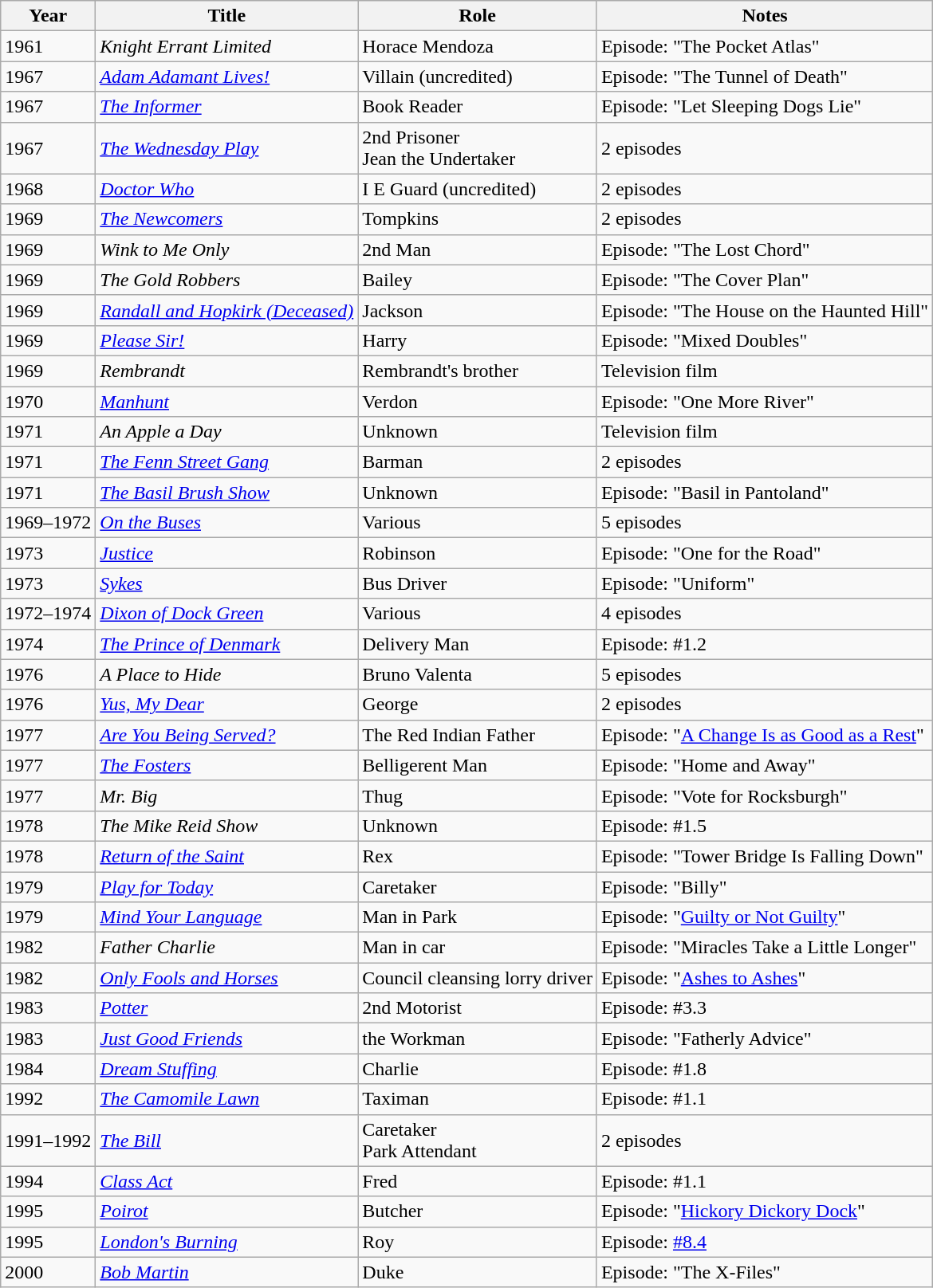<table class="wikitable sortable">
<tr>
<th>Year</th>
<th>Title</th>
<th>Role</th>
<th class="unsortable">Notes</th>
</tr>
<tr>
<td>1961</td>
<td><em>Knight Errant Limited</em></td>
<td>Horace Mendoza</td>
<td>Episode: "The Pocket Atlas"</td>
</tr>
<tr>
<td>1967</td>
<td><em><a href='#'>Adam Adamant Lives!</a></em></td>
<td>Villain (uncredited)</td>
<td>Episode: "The Tunnel of Death"</td>
</tr>
<tr>
<td>1967</td>
<td><em><a href='#'>The Informer</a></em></td>
<td>Book Reader</td>
<td>Episode: "Let Sleeping Dogs Lie"</td>
</tr>
<tr>
<td>1967</td>
<td><em><a href='#'>The Wednesday Play</a></em></td>
<td>2nd Prisoner<br>Jean the Undertaker</td>
<td>2 episodes</td>
</tr>
<tr>
<td>1968</td>
<td><em><a href='#'>Doctor Who</a></em></td>
<td>I E Guard (uncredited)</td>
<td>2 episodes</td>
</tr>
<tr>
<td>1969</td>
<td><em><a href='#'>The Newcomers</a></em></td>
<td>Tompkins</td>
<td>2 episodes</td>
</tr>
<tr>
<td>1969</td>
<td><em>Wink to Me Only</em></td>
<td>2nd Man</td>
<td>Episode: "The Lost Chord"</td>
</tr>
<tr>
<td>1969</td>
<td><em>The Gold Robbers</em></td>
<td>Bailey</td>
<td>Episode: "The Cover Plan"</td>
</tr>
<tr>
<td>1969</td>
<td><em><a href='#'>Randall and Hopkirk (Deceased)</a></em></td>
<td>Jackson</td>
<td>Episode: "The House on the Haunted Hill"</td>
</tr>
<tr>
<td>1969</td>
<td><em><a href='#'>Please Sir!</a></em></td>
<td>Harry</td>
<td>Episode: "Mixed Doubles"</td>
</tr>
<tr>
<td>1969</td>
<td><em>Rembrandt</em></td>
<td>Rembrandt's brother</td>
<td>Television film</td>
</tr>
<tr>
<td>1970</td>
<td><em><a href='#'>Manhunt</a></em></td>
<td>Verdon</td>
<td>Episode: "One More River"</td>
</tr>
<tr>
<td>1971</td>
<td><em>An Apple a Day</em></td>
<td>Unknown</td>
<td>Television film</td>
</tr>
<tr>
<td>1971</td>
<td><em><a href='#'>The Fenn Street Gang</a></em></td>
<td>Barman</td>
<td>2 episodes</td>
</tr>
<tr>
<td>1971</td>
<td><em><a href='#'>The Basil Brush Show</a></em></td>
<td>Unknown</td>
<td>Episode: "Basil in Pantoland"</td>
</tr>
<tr>
<td>1969–1972</td>
<td><em><a href='#'>On the Buses</a></em></td>
<td>Various</td>
<td>5 episodes</td>
</tr>
<tr>
<td>1973</td>
<td><em><a href='#'>Justice</a></em></td>
<td>Robinson</td>
<td>Episode: "One for the Road"</td>
</tr>
<tr>
<td>1973</td>
<td><em><a href='#'>Sykes</a></em></td>
<td>Bus Driver</td>
<td>Episode: "Uniform"</td>
</tr>
<tr>
<td>1972–1974</td>
<td><em><a href='#'>Dixon of Dock Green</a></em></td>
<td>Various</td>
<td>4 episodes</td>
</tr>
<tr>
<td>1974</td>
<td><em><a href='#'>The Prince of Denmark</a></em></td>
<td>Delivery Man</td>
<td>Episode: #1.2</td>
</tr>
<tr>
<td>1976</td>
<td><em>A Place to Hide</em></td>
<td>Bruno Valenta</td>
<td>5 episodes</td>
</tr>
<tr>
<td>1976</td>
<td><em><a href='#'>Yus, My Dear</a></em></td>
<td>George</td>
<td>2 episodes</td>
</tr>
<tr>
<td>1977</td>
<td><em><a href='#'>Are You Being Served?</a></em></td>
<td>The Red Indian Father</td>
<td>Episode: "<a href='#'>A Change Is as Good as a Rest</a>"</td>
</tr>
<tr>
<td>1977</td>
<td><em><a href='#'>The Fosters</a></em></td>
<td>Belligerent Man</td>
<td>Episode: "Home and Away"</td>
</tr>
<tr>
<td>1977</td>
<td><em>Mr. Big</em></td>
<td>Thug</td>
<td>Episode: "Vote for Rocksburgh"</td>
</tr>
<tr>
<td>1978</td>
<td><em>The Mike Reid Show</em></td>
<td>Unknown</td>
<td>Episode: #1.5</td>
</tr>
<tr>
<td>1978</td>
<td><em><a href='#'>Return of the Saint</a></em></td>
<td>Rex</td>
<td>Episode: "Tower Bridge Is Falling Down"</td>
</tr>
<tr>
<td>1979</td>
<td><em><a href='#'>Play for Today</a></em></td>
<td>Caretaker</td>
<td>Episode: "Billy"</td>
</tr>
<tr>
<td>1979</td>
<td><em><a href='#'>Mind Your Language</a></em></td>
<td>Man in Park</td>
<td>Episode: "<a href='#'>Guilty or Not Guilty</a>"</td>
</tr>
<tr>
<td>1982</td>
<td><em>Father Charlie</em></td>
<td>Man in car</td>
<td>Episode: "Miracles Take a Little Longer"</td>
</tr>
<tr>
<td>1982</td>
<td><em><a href='#'>Only Fools and Horses</a></em></td>
<td>Council cleansing lorry driver</td>
<td>Episode: "<a href='#'>Ashes to Ashes</a>"</td>
</tr>
<tr>
<td>1983</td>
<td><em><a href='#'>Potter</a></em></td>
<td>2nd Motorist</td>
<td>Episode: #3.3</td>
</tr>
<tr>
<td>1983</td>
<td><em><a href='#'>Just Good Friends</a></em></td>
<td>the Workman</td>
<td>Episode: "Fatherly Advice"</td>
</tr>
<tr>
<td>1984</td>
<td><em><a href='#'>Dream Stuffing</a></em></td>
<td>Charlie</td>
<td>Episode: #1.8</td>
</tr>
<tr>
<td>1992</td>
<td><em><a href='#'>The Camomile Lawn</a></em></td>
<td>Taximan</td>
<td>Episode: #1.1</td>
</tr>
<tr>
<td>1991–1992</td>
<td><em><a href='#'>The Bill</a></em></td>
<td>Caretaker<br>Park Attendant</td>
<td>2 episodes</td>
</tr>
<tr>
<td>1994</td>
<td><em><a href='#'>Class Act</a></em></td>
<td>Fred</td>
<td>Episode: #1.1</td>
</tr>
<tr>
<td>1995</td>
<td><em><a href='#'>Poirot</a></em></td>
<td>Butcher</td>
<td>Episode: "<a href='#'>Hickory Dickory Dock</a>"</td>
</tr>
<tr>
<td>1995</td>
<td><em><a href='#'>London's Burning</a></em></td>
<td>Roy</td>
<td>Episode: <a href='#'>#8.4</a></td>
</tr>
<tr>
<td>2000</td>
<td><em><a href='#'>Bob Martin</a></em></td>
<td>Duke</td>
<td>Episode: "The X-Files"</td>
</tr>
</table>
